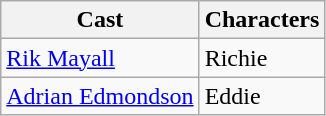<table class="wikitable">
<tr>
<th>Cast</th>
<th>Characters</th>
</tr>
<tr>
<td><a href='#'>Rik Mayall</a></td>
<td>Richie</td>
</tr>
<tr>
<td><a href='#'>Adrian Edmondson</a></td>
<td>Eddie</td>
</tr>
</table>
